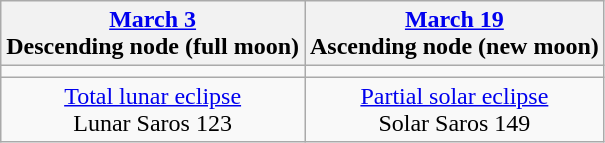<table class="wikitable">
<tr>
<th><a href='#'>March 3</a><br>Descending node (full moon)<br></th>
<th><a href='#'>March 19</a><br>Ascending node (new moon)<br></th>
</tr>
<tr>
<td></td>
<td></td>
</tr>
<tr align=center>
<td><a href='#'>Total lunar eclipse</a><br>Lunar Saros 123</td>
<td><a href='#'>Partial solar eclipse</a><br>Solar Saros 149</td>
</tr>
</table>
